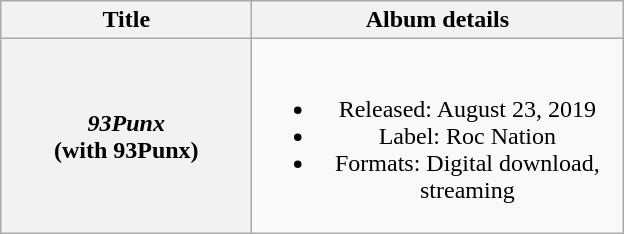<table class="wikitable plainrowheaders" style="text-align:center;">
<tr>
<th scope="col" style="width:10em;">Title</th>
<th scope="col" style="width:15em;">Album details</th>
</tr>
<tr>
<th scope="row"><em>93Punx</em><br><span>(with 93Punx)</span></th>
<td><br><ul><li>Released: August 23, 2019</li><li>Label: Roc Nation</li><li>Formats: Digital download, streaming</li></ul></td>
</tr>
</table>
